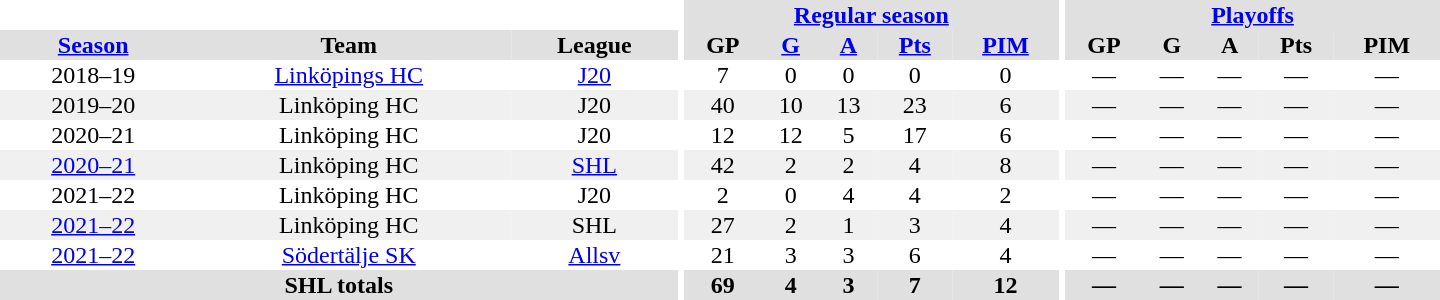<table border="0" cellpadding="1" cellspacing="0" style="text-align:center; width:60em">
<tr bgcolor="#e0e0e0">
<th colspan="3" bgcolor="#ffffff"></th>
<th rowspan="99" bgcolor="#ffffff"></th>
<th colspan="5"><a href='#'>Regular season</a></th>
<th rowspan="99" bgcolor="#ffffff"></th>
<th colspan="5"><a href='#'>Playoffs</a></th>
</tr>
<tr bgcolor="#e0e0e0">
<th><a href='#'>Season</a></th>
<th>Team</th>
<th>League</th>
<th>GP</th>
<th><a href='#'>G</a></th>
<th><a href='#'>A</a></th>
<th><a href='#'>Pts</a></th>
<th><a href='#'>PIM</a></th>
<th>GP</th>
<th>G</th>
<th>A</th>
<th>Pts</th>
<th>PIM</th>
</tr>
<tr ALIGN="center">
<td>2018–19</td>
<td><a href='#'>Linköpings HC</a></td>
<td><a href='#'>J20</a></td>
<td>7</td>
<td>0</td>
<td>0</td>
<td>0</td>
<td>0</td>
<td>—</td>
<td>—</td>
<td>—</td>
<td>—</td>
<td>—</td>
</tr>
<tr ALIGN="center" bgcolor="#f0f0f0">
<td>2019–20</td>
<td>Linköping HC</td>
<td>J20</td>
<td>40</td>
<td>10</td>
<td>13</td>
<td>23</td>
<td>6</td>
<td>—</td>
<td>—</td>
<td>—</td>
<td>—</td>
<td>—</td>
</tr>
<tr ALIGN="center">
<td>2020–21</td>
<td>Linköping HC</td>
<td>J20</td>
<td>12</td>
<td>12</td>
<td>5</td>
<td>17</td>
<td>6</td>
<td>—</td>
<td>—</td>
<td>—</td>
<td>—</td>
<td>—</td>
</tr>
<tr ALIGN="center" bgcolor="#f0f0f0">
<td><a href='#'>2020–21</a></td>
<td>Linköping HC</td>
<td><a href='#'>SHL</a></td>
<td>42</td>
<td>2</td>
<td>2</td>
<td>4</td>
<td>8</td>
<td>—</td>
<td>—</td>
<td>—</td>
<td>—</td>
<td>—</td>
</tr>
<tr ALIGN="center">
<td>2021–22</td>
<td>Linköping HC</td>
<td>J20</td>
<td>2</td>
<td>0</td>
<td>4</td>
<td>4</td>
<td>2</td>
<td>—</td>
<td>—</td>
<td>—</td>
<td>—</td>
<td>—</td>
</tr>
<tr ALIGN="center" bgcolor="#f0f0f0">
<td><a href='#'>2021–22</a></td>
<td>Linköping HC</td>
<td>SHL</td>
<td>27</td>
<td>2</td>
<td>1</td>
<td>3</td>
<td>4</td>
<td>—</td>
<td>—</td>
<td>—</td>
<td>—</td>
<td>—</td>
</tr>
<tr ALIGN="center">
<td><a href='#'>2021–22</a></td>
<td><a href='#'>Södertälje SK</a></td>
<td><a href='#'>Allsv</a></td>
<td>21</td>
<td>3</td>
<td>3</td>
<td>6</td>
<td>4</td>
<td>—</td>
<td>—</td>
<td>—</td>
<td>—</td>
<td>—</td>
</tr>
<tr style="background:#e0e0e0;">
<th colspan="3">SHL totals</th>
<th>69</th>
<th>4</th>
<th>3</th>
<th>7</th>
<th>12</th>
<th>—</th>
<th>—</th>
<th>—</th>
<th>—</th>
<th>—</th>
</tr>
</table>
